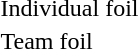<table>
<tr>
<td>Individual foil</td>
<td></td>
<td></td>
<td></td>
</tr>
<tr>
<td>Team foil</td>
<td></td>
<td></td>
<td></td>
</tr>
</table>
